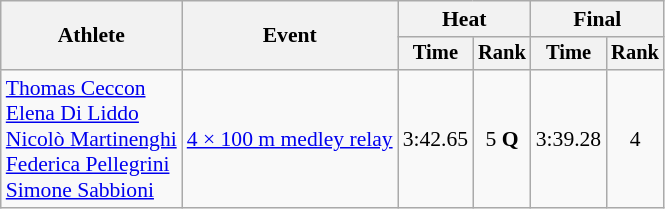<table class=wikitable style="font-size:90%">
<tr>
<th rowspan="2">Athlete</th>
<th rowspan="2">Event</th>
<th colspan="2">Heat</th>
<th colspan="2">Final</th>
</tr>
<tr style="font-size:95%">
<th>Time</th>
<th>Rank</th>
<th>Time</th>
<th>Rank</th>
</tr>
<tr align=center>
<td align=left><a href='#'>Thomas Ceccon</a><br><a href='#'>Elena Di Liddo</a><br><a href='#'>Nicolò Martinenghi</a><br><a href='#'>Federica Pellegrini</a><br><a href='#'>Simone Sabbioni</a></td>
<td align=left><a href='#'>4 × 100 m medley relay</a></td>
<td>3:42.65</td>
<td>5 <strong>Q</strong></td>
<td>3:39.28</td>
<td>4</td>
</tr>
</table>
